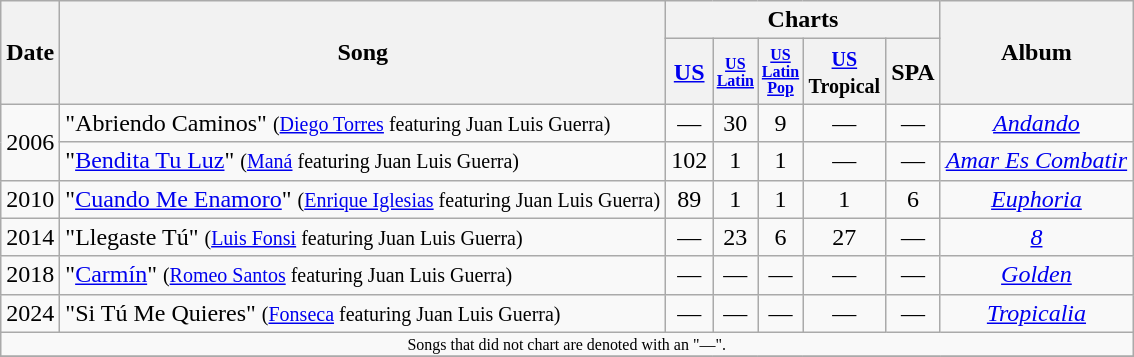<table class="wikitable" style="text-align:center;">
<tr>
<th rowspan="2">Date</th>
<th rowspan="2">Song</th>
<th colspan="5">Charts</th>
<th rowspan="2">Album</th>
</tr>
<tr>
<th><a href='#'>US</a><br></th>
<th style="font-size:8pt"><a href='#'>US<br>Latin</a></th>
<th style="font-size:8pt"><a href='#'>US<br>Latin <br>Pop</a></th>
<th><small><a href='#'>US</a><br>Tropical</small><br></th>
<th>SPA<br></th>
</tr>
<tr>
<td rowspan="2">2006</td>
<td align="left">"Abriendo Caminos" <small>(<a href='#'>Diego Torres</a> featuring Juan Luis Guerra)</small></td>
<td>—</td>
<td>30</td>
<td>9</td>
<td>—</td>
<td>—</td>
<td><em><a href='#'>Andando</a></em></td>
</tr>
<tr --->
<td align="left">"<a href='#'>Bendita Tu Luz</a>" <small>(<a href='#'>Maná</a> featuring Juan Luis Guerra)</small></td>
<td>102</td>
<td>1</td>
<td>1</td>
<td>—</td>
<td>—</td>
<td><em><a href='#'>Amar Es Combatir</a></em></td>
</tr>
<tr --->
<td>2010</td>
<td align="left">"<a href='#'>Cuando Me Enamoro</a>" <small>(<a href='#'>Enrique Iglesias</a> featuring Juan Luis Guerra)</small></td>
<td>89</td>
<td>1</td>
<td>1</td>
<td>1</td>
<td>6</td>
<td rowspan="1"><em><a href='#'>Euphoria</a></em></td>
</tr>
<tr --->
<td>2014</td>
<td align="left">"Llegaste Tú" <small>(<a href='#'>Luis Fonsi</a> featuring Juan Luis Guerra)</small></td>
<td>—</td>
<td>23</td>
<td>6</td>
<td>27</td>
<td>—</td>
<td rowspan="1"><em><a href='#'>8</a></em></td>
</tr>
<tr --->
<td>2018</td>
<td align="left">"<a href='#'>Carmín</a>" <small>(<a href='#'>Romeo Santos</a> featuring Juan Luis Guerra)</small></td>
<td>—</td>
<td>—</td>
<td>—</td>
<td>—</td>
<td>—</td>
<td rowspan="1"><em><a href='#'>Golden</a></em></td>
</tr>
<tr --->
<td>2024</td>
<td align="left">"Si Tú Me Quieres" <small>(<a href='#'>Fonseca</a> featuring Juan Luis Guerra)</small></td>
<td>—</td>
<td>—</td>
<td>—</td>
<td>—</td>
<td>—</td>
<td rowspan="1"><em><a href='#'>Tropicalia</a></em></td>
</tr>
<tr --->
<td colspan="8" style="font-size:8pt">Songs that did not chart are denoted with an "—".</td>
</tr>
<tr --->
</tr>
</table>
